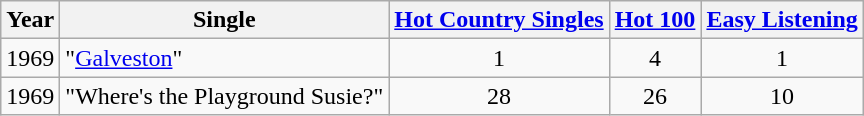<table class="wikitable">
<tr>
<th align="left">Year</th>
<th align="left">Single</th>
<th align="left"><a href='#'>Hot Country Singles</a></th>
<th align="left"><a href='#'>Hot 100</a></th>
<th align="left"><a href='#'>Easy Listening</a></th>
</tr>
<tr>
<td align="center">1969</td>
<td align="left">"<a href='#'>Galveston</a>"</td>
<td align="center">1</td>
<td align="center">4</td>
<td align="center">1</td>
</tr>
<tr>
<td align="center">1969</td>
<td align="left">"Where's the Playground Susie?"</td>
<td align="center">28</td>
<td align="center">26</td>
<td align="center">10</td>
</tr>
</table>
